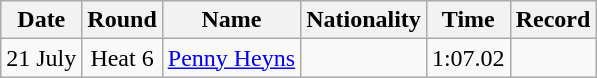<table class="wikitable" style="text-align:center">
<tr>
<th>Date</th>
<th>Round</th>
<th>Name</th>
<th>Nationality</th>
<th>Time</th>
<th>Record</th>
</tr>
<tr>
<td>21 July</td>
<td>Heat 6</td>
<td align="left"><a href='#'>Penny Heyns</a></td>
<td align="left"></td>
<td>1:07.02</td>
<td></td>
</tr>
</table>
